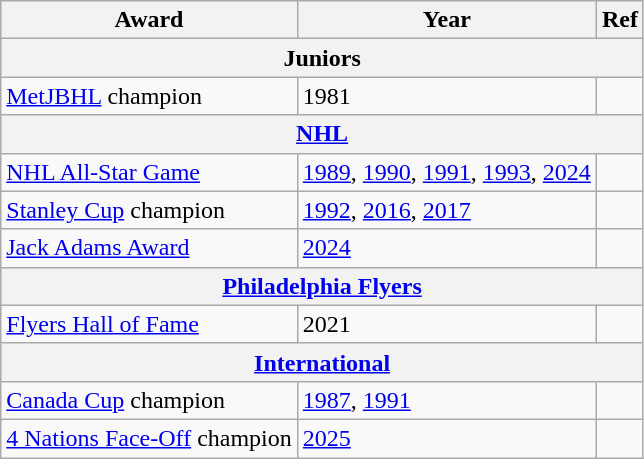<table class="wikitable">
<tr>
<th>Award</th>
<th>Year</th>
<th>Ref</th>
</tr>
<tr>
<th colspan="3">Juniors</th>
</tr>
<tr>
<td><a href='#'>MetJBHL</a> champion</td>
<td>1981</td>
<td></td>
</tr>
<tr>
<th colspan="3"><a href='#'>NHL</a></th>
</tr>
<tr>
<td><a href='#'>NHL All-Star Game</a></td>
<td><a href='#'>1989</a>, <a href='#'>1990</a>, <a href='#'>1991</a>, <a href='#'>1993</a>, <a href='#'>2024</a></td>
<td></td>
</tr>
<tr>
<td><a href='#'>Stanley Cup</a> champion</td>
<td><a href='#'>1992</a>, <a href='#'>2016</a>, <a href='#'>2017</a></td>
<td></td>
</tr>
<tr>
<td><a href='#'>Jack Adams Award</a></td>
<td><a href='#'>2024</a></td>
<td></td>
</tr>
<tr>
<th colspan="3"><a href='#'>Philadelphia Flyers</a></th>
</tr>
<tr>
<td><a href='#'>Flyers Hall of Fame</a></td>
<td>2021</td>
<td></td>
</tr>
<tr>
<th colspan="3"><a href='#'>International</a></th>
</tr>
<tr>
<td><a href='#'>Canada Cup</a> champion</td>
<td><a href='#'>1987</a>, <a href='#'>1991</a></td>
<td></td>
</tr>
<tr>
<td><a href='#'>4 Nations Face-Off</a> champion</td>
<td><a href='#'>2025</a></td>
<td></td>
</tr>
</table>
